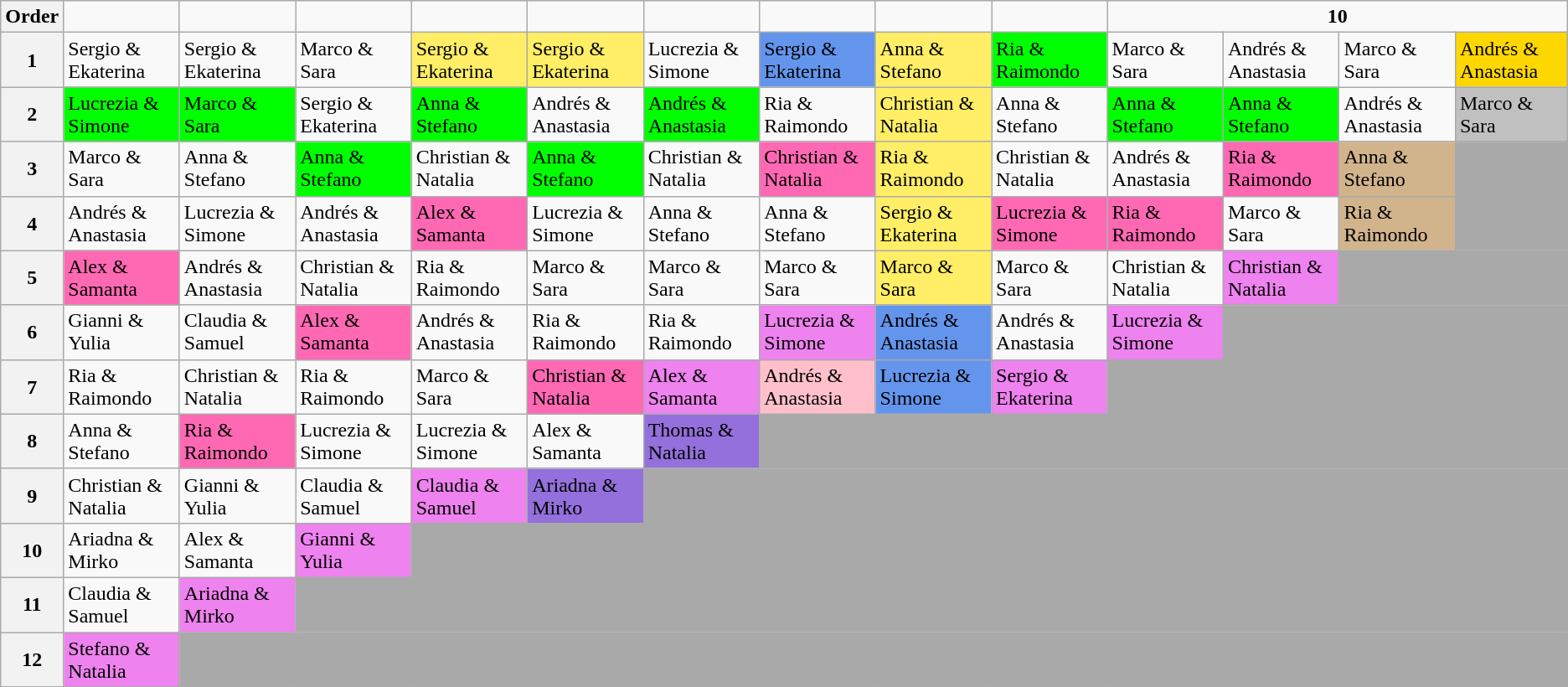<table class="wikitable" align="center" width:125%%>
<tr>
<th>Order</th>
<td></td>
<td></td>
<td></td>
<td></td>
<td></td>
<td></td>
<td></td>
<td></td>
<td></td>
<td colspan=4 style="text-align:center;"><strong>10</strong></td>
</tr>
<tr>
<th>1</th>
<td>Sergio & Ekaterina</td>
<td>Sergio & Ekaterina</td>
<td>Marco & Sara</td>
<td bgcolor="ffee66">Sergio & Ekaterina</td>
<td bgcolor="ffee66">Sergio & Ekaterina</td>
<td>Lucrezia & Simone</td>
<td bgcolor="cornflowerblue">Sergio & Ekaterina</td>
<td bgcolor="ffee66">Anna & Stefano</td>
<td bgcolor="lime">Ria & Raimondo</td>
<td>Marco & Sara</td>
<td>Andrés & Anastasia</td>
<td>Marco & Sara</td>
<td bgcolor="gold">Andrés & Anastasia</td>
</tr>
<tr>
<th>2</th>
<td bgcolor="lime">Lucrezia & Simone</td>
<td bgcolor="lime">Marco & Sara</td>
<td>Sergio & Ekaterina</td>
<td bgcolor="lime">Anna & Stefano</td>
<td>Andrés & Anastasia</td>
<td bgcolor="lime">Andrés & Anastasia</td>
<td>Ria & Raimondo</td>
<td bgcolor="ffee66">Christian & Natalia</td>
<td>Anna & Stefano</td>
<td bgcolor="lime">Anna & Stefano</td>
<td bgcolor="lime">Anna & Stefano</td>
<td>Andrés & Anastasia</td>
<td bgcolor="silver">Marco & Sara</td>
</tr>
<tr>
<th>3</th>
<td>Marco & Sara</td>
<td>Anna & Stefano</td>
<td bgcolor="lime">Anna & Stefano</td>
<td>Christian & Natalia</td>
<td bgcolor="lime">Anna & Stefano</td>
<td>Christian & Natalia</td>
<td bgcolor="hotpink">Christian & Natalia</td>
<td bgcolor="ffee66">Ria & Raimondo</td>
<td>Christian & Natalia</td>
<td>Andrés & Anastasia</td>
<td bgcolor="hotpink">Ria & Raimondo</td>
<td bgcolor="tan">Anna & Stefano</td>
<td bgcolor="darkgray" colspan="3"></td>
</tr>
<tr>
<th>4</th>
<td>Andrés & Anastasia</td>
<td>Lucrezia & Simone</td>
<td>Andrés & Anastasia</td>
<td bgcolor="hotpink">Alex & Samanta</td>
<td>Lucrezia & Simone</td>
<td>Anna & Stefano</td>
<td>Anna & Stefano</td>
<td bgcolor="ffee66">Sergio & Ekaterina</td>
<td bgcolor="hotpink">Lucrezia & Simone</td>
<td bgcolor="hotpink">Ria & Raimondo</td>
<td>Marco & Sara</td>
<td bgcolor="tan">Ria & Raimondo</td>
<td bgcolor="darkgray" colspan="3"></td>
</tr>
<tr>
<th>5</th>
<td bgcolor="hotpink">Alex & Samanta</td>
<td>Andrés & Anastasia</td>
<td>Christian & Natalia</td>
<td>Ria & Raimondo</td>
<td>Marco & Sara</td>
<td>Marco & Sara</td>
<td>Marco & Sara</td>
<td bgcolor="ffee66">Marco & Sara</td>
<td>Marco & Sara</td>
<td>Christian & Natalia</td>
<td bgcolor="violet">Christian & Natalia</td>
<td bgcolor="darkgray" colspan="4"></td>
</tr>
<tr>
<th>6</th>
<td>Gianni & Yulia</td>
<td>Claudia & Samuel</td>
<td bgcolor="hotpink">Alex & Samanta</td>
<td>Andrés & Anastasia</td>
<td>Ria & Raimondo</td>
<td>Ria & Raimondo</td>
<td bgcolor="violet">Lucrezia & Simone</td>
<td bgcolor="cornflowerblue">Andrés & Anastasia</td>
<td>Andrés & Anastasia</td>
<td bgcolor="violet">Lucrezia & Simone</td>
<td bgcolor="darkgray" colspan="4"></td>
</tr>
<tr>
<th>7</th>
<td>Ria & Raimondo</td>
<td>Christian & Natalia</td>
<td>Ria & Raimondo</td>
<td>Marco & Sara</td>
<td bgcolor="hotpink">Christian & Natalia</td>
<td bgcolor="violet">Alex & Samanta</td>
<td bgcolor="pink">Andrés & Anastasia</td>
<td bgcolor="cornflowerblue">Lucrezia & Simone</td>
<td bgcolor="violet">Sergio & Ekaterina</td>
<td bgcolor="darkgray" colspan="5"></td>
</tr>
<tr>
<th>8</th>
<td>Anna & Stefano</td>
<td bgcolor="hotpink">Ria & Raimondo</td>
<td>Lucrezia & Simone</td>
<td>Lucrezia & Simone</td>
<td>Alex & Samanta</td>
<td bgcolor="mediumpurple">Thomas & Natalia</td>
<td bgcolor="darkgray" colspan="8"></td>
</tr>
<tr>
<th>9</th>
<td>Christian & Natalia</td>
<td>Gianni & Yulia</td>
<td>Claudia & Samuel</td>
<td bgcolor="violet">Claudia & Samuel</td>
<td bgcolor="mediumpurple">Ariadna & Mirko</td>
<td bgcolor="darkgray" colspan="9"></td>
</tr>
<tr>
<th>10</th>
<td>Ariadna & Mirko</td>
<td>Alex & Samanta</td>
<td bgcolor="violet">Gianni & Yulia</td>
<td bgcolor="darkgray" colspan="11"></td>
</tr>
<tr>
<th>11</th>
<td>Claudia & Samuel</td>
<td bgcolor="violet">Ariadna & Mirko</td>
<td bgcolor="darkgray" colspan="12"></td>
</tr>
<tr>
<th>12</th>
<td bgcolor="violet">Stefano & Natalia</td>
<td bgcolor="darkgray" colspan="13"></td>
</tr>
<tr>
</tr>
</table>
